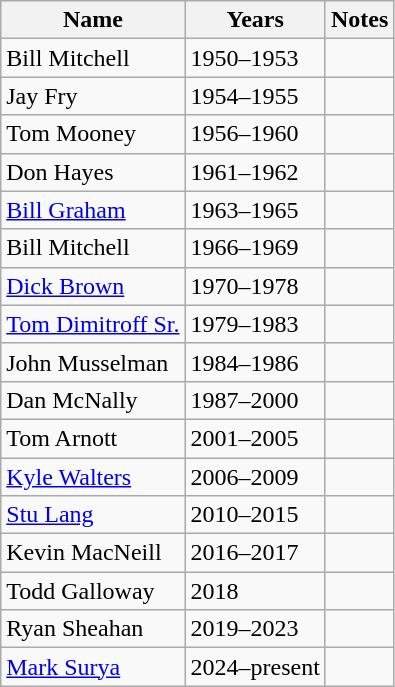<table class="wikitable">
<tr>
<th>Name</th>
<th>Years</th>
<th>Notes</th>
</tr>
<tr>
<td>Bill Mitchell</td>
<td>1950–1953</td>
<td></td>
</tr>
<tr>
<td>Jay Fry</td>
<td>1954–1955</td>
<td></td>
</tr>
<tr>
<td>Tom Mooney</td>
<td>1956–1960</td>
<td></td>
</tr>
<tr>
<td>Don Hayes</td>
<td>1961–1962</td>
<td></td>
</tr>
<tr>
<td><a href='#'>Bill Graham</a></td>
<td>1963–1965</td>
<td></td>
</tr>
<tr>
<td>Bill Mitchell</td>
<td>1966–1969</td>
<td></td>
</tr>
<tr>
<td><a href='#'>Dick Brown</a></td>
<td>1970–1978</td>
<td></td>
</tr>
<tr>
<td><a href='#'>Tom Dimitroff Sr.</a></td>
<td>1979–1983</td>
<td></td>
</tr>
<tr>
<td>John Musselman</td>
<td>1984–1986</td>
<td></td>
</tr>
<tr>
<td>Dan McNally</td>
<td>1987–2000</td>
<td></td>
</tr>
<tr>
<td>Tom Arnott</td>
<td>2001–2005</td>
<td></td>
</tr>
<tr>
<td><a href='#'>Kyle Walters</a></td>
<td>2006–2009</td>
<td></td>
</tr>
<tr>
<td><a href='#'>Stu Lang</a></td>
<td>2010–2015</td>
<td></td>
</tr>
<tr>
<td>Kevin MacNeill</td>
<td>2016–2017</td>
<td></td>
</tr>
<tr>
<td>Todd Galloway</td>
<td>2018</td>
<td></td>
</tr>
<tr>
<td>Ryan Sheahan</td>
<td>2019–2023</td>
<td></td>
</tr>
<tr>
<td><a href='#'>Mark Surya</a></td>
<td>2024–present</td>
<td></td>
</tr>
</table>
